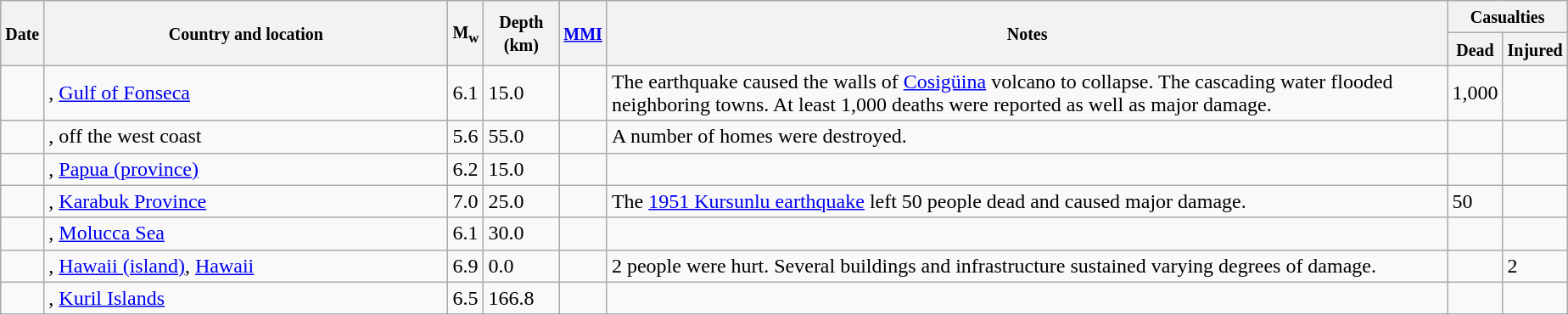<table class="wikitable sortable sort-under" style="border:1px black; margin-left:1em;">
<tr>
<th rowspan="2"><small>Date</small></th>
<th rowspan="2" style="width: 310px"><small>Country and location</small></th>
<th rowspan="2"><small>M<sub>w</sub></small></th>
<th rowspan="2"><small>Depth (km)</small></th>
<th rowspan="2"><small><a href='#'>MMI</a></small></th>
<th rowspan="2" class="unsortable"><small>Notes</small></th>
<th colspan="2"><small>Casualties</small></th>
</tr>
<tr>
<th><small>Dead</small></th>
<th><small>Injured</small></th>
</tr>
<tr>
<td></td>
<td>, <a href='#'>Gulf of Fonseca</a></td>
<td>6.1</td>
<td>15.0</td>
<td></td>
<td>The earthquake caused the walls of <a href='#'>Cosigüina</a> volcano to collapse. The cascading water flooded neighboring towns. At least 1,000 deaths were reported as well as major damage.</td>
<td>1,000</td>
<td></td>
</tr>
<tr>
<td></td>
<td>, off the west coast</td>
<td>5.6</td>
<td>55.0</td>
<td></td>
<td>A number of homes were destroyed.</td>
<td></td>
<td></td>
</tr>
<tr>
<td></td>
<td>, <a href='#'>Papua (province)</a></td>
<td>6.2</td>
<td>15.0</td>
<td></td>
<td></td>
<td></td>
<td></td>
</tr>
<tr>
<td></td>
<td>, <a href='#'>Karabuk Province</a></td>
<td>7.0</td>
<td>25.0</td>
<td></td>
<td>The <a href='#'>1951 Kursunlu earthquake</a> left 50 people dead and caused major damage.</td>
<td>50</td>
<td></td>
</tr>
<tr>
<td></td>
<td>, <a href='#'>Molucca Sea</a></td>
<td>6.1</td>
<td>30.0</td>
<td></td>
<td></td>
<td></td>
<td></td>
</tr>
<tr>
<td></td>
<td>, <a href='#'>Hawaii (island)</a>, <a href='#'>Hawaii</a></td>
<td>6.9</td>
<td>0.0</td>
<td></td>
<td>2 people were hurt. Several buildings and infrastructure sustained varying degrees of damage.</td>
<td></td>
<td>2</td>
</tr>
<tr>
<td></td>
<td>, <a href='#'>Kuril Islands</a></td>
<td>6.5</td>
<td>166.8</td>
<td></td>
<td></td>
<td></td>
<td></td>
</tr>
</table>
